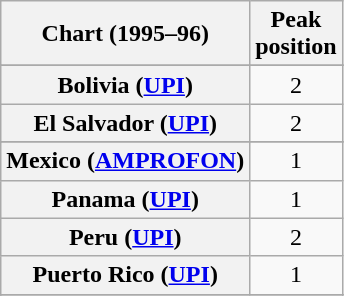<table class="wikitable sortable plainrowheaders" style="text-align:center">
<tr>
<th>Chart (1995–96)</th>
<th>Peak<br>position</th>
</tr>
<tr>
</tr>
<tr>
</tr>
<tr>
<th scope="row">Bolivia (<a href='#'>UPI</a>)</th>
<td style="text-align:center;">2</td>
</tr>
<tr>
<th scope="row">El Salvador (<a href='#'>UPI</a>)</th>
<td style="text-align:center;">2</td>
</tr>
<tr>
</tr>
<tr>
<th scope="row">Mexico (<a href='#'>AMPROFON</a>)</th>
<td style="text-align:center;">1</td>
</tr>
<tr>
<th scope="row">Panama (<a href='#'>UPI</a>)</th>
<td style="text-align:center;">1</td>
</tr>
<tr>
<th scope="row">Peru (<a href='#'>UPI</a>)</th>
<td style="text-align:center;">2</td>
</tr>
<tr>
<th scope="row">Puerto Rico (<a href='#'>UPI</a>)</th>
<td style="text-align:center;">1</td>
</tr>
<tr>
</tr>
<tr>
</tr>
<tr>
</tr>
<tr>
</tr>
</table>
